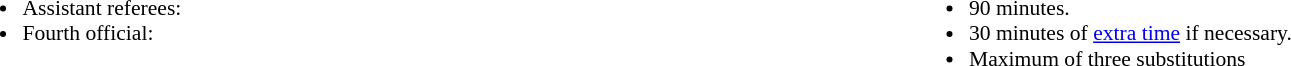<table style="width:100%; font-size:90%">
<tr>
<td style="width:50%; vertical-align:top"><br><ul><li>Assistant referees:</li><li>Fourth official:</li></ul></td>
<td style="width:50%; vertical-align:top"><br><ul><li>90 minutes.</li><li>30 minutes of <a href='#'>extra time</a> if necessary.</li><li>Maximum of three substitutions</li></ul></td>
</tr>
</table>
